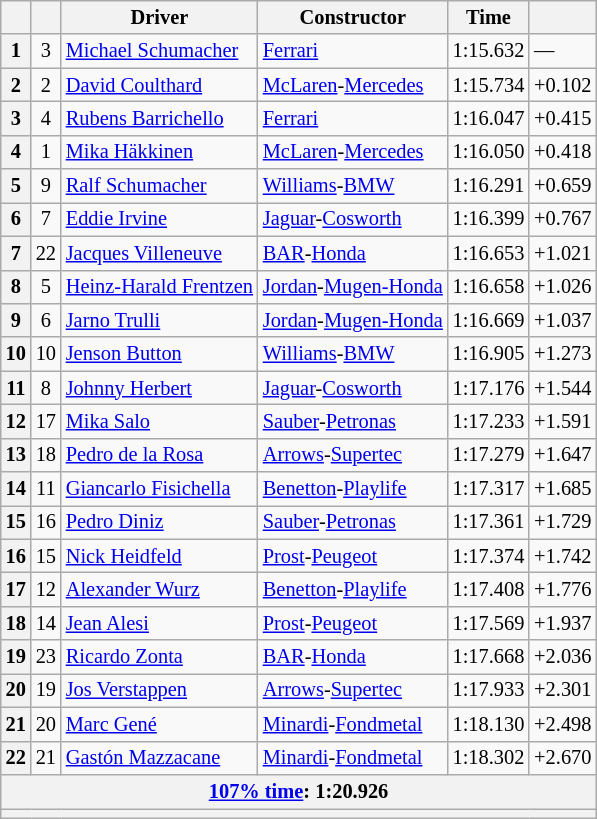<table class="wikitable sortable" style="font-size: 85%;">
<tr>
<th scope="col"></th>
<th scope="col"></th>
<th scope="col">Driver</th>
<th scope="col">Constructor</th>
<th scope="col">Time</th>
<th scope="col"></th>
</tr>
<tr>
<th scope="row">1</th>
<td align="center">3</td>
<td data-sort-value="SCH1"> <a href='#'>Michael Schumacher</a></td>
<td><a href='#'>Ferrari</a></td>
<td>1:15.632</td>
<td>—</td>
</tr>
<tr>
<th scope="row">2</th>
<td align="center">2</td>
<td data-sort-value="COU"> <a href='#'>David Coulthard</a></td>
<td><a href='#'>McLaren</a>-<a href='#'>Mercedes</a></td>
<td>1:15.734</td>
<td>+0.102</td>
</tr>
<tr>
<th scope="row">3</th>
<td align="center">4</td>
<td data-sort-value="BAR"> <a href='#'>Rubens Barrichello</a></td>
<td><a href='#'>Ferrari</a></td>
<td>1:16.047</td>
<td>+0.415</td>
</tr>
<tr>
<th scope="row">4</th>
<td align="center">1</td>
<td data-sort-value="HAK"> <a href='#'>Mika Häkkinen</a></td>
<td><a href='#'>McLaren</a>-<a href='#'>Mercedes</a></td>
<td>1:16.050</td>
<td>+0.418</td>
</tr>
<tr>
<th scope="row">5</th>
<td align="center">9</td>
<td data-sort-value="SCH2"> <a href='#'>Ralf Schumacher</a></td>
<td><a href='#'>Williams</a>-<a href='#'>BMW</a></td>
<td>1:16.291</td>
<td>+0.659</td>
</tr>
<tr>
<th scope="row">6</th>
<td align="center">7</td>
<td data-sort-value="IRV"> <a href='#'>Eddie Irvine</a></td>
<td><a href='#'>Jaguar</a>-<a href='#'>Cosworth</a></td>
<td>1:16.399</td>
<td>+0.767</td>
</tr>
<tr>
<th scope="row">7</th>
<td align="center">22</td>
<td data-sort-value="VIL"> <a href='#'>Jacques Villeneuve</a></td>
<td><a href='#'>BAR</a>-<a href='#'>Honda</a></td>
<td>1:16.653</td>
<td>+1.021</td>
</tr>
<tr>
<th scope="row">8</th>
<td align="center">5</td>
<td data-sort-value="FRE"> <a href='#'>Heinz-Harald Frentzen</a></td>
<td><a href='#'>Jordan</a>-<a href='#'>Mugen-Honda</a></td>
<td>1:16.658</td>
<td>+1.026</td>
</tr>
<tr>
<th scope="row">9</th>
<td align="center">6</td>
<td data-sort-value="TRU"> <a href='#'>Jarno Trulli</a></td>
<td><a href='#'>Jordan</a>-<a href='#'>Mugen-Honda</a></td>
<td>1:16.669</td>
<td>+1.037</td>
</tr>
<tr>
<th scope="row">10</th>
<td align="center">10</td>
<td data-sort-value="BUT"> <a href='#'>Jenson Button</a></td>
<td><a href='#'>Williams</a>-<a href='#'>BMW</a></td>
<td>1:16.905</td>
<td>+1.273</td>
</tr>
<tr>
<th scope="row">11</th>
<td align="center">8</td>
<td data-sort-value="HER"> <a href='#'>Johnny Herbert</a></td>
<td><a href='#'>Jaguar</a>-<a href='#'>Cosworth</a></td>
<td>1:17.176</td>
<td>+1.544</td>
</tr>
<tr>
<th scope="row">12</th>
<td align="center">17</td>
<td data-sort-value="SAL"> <a href='#'>Mika Salo</a></td>
<td><a href='#'>Sauber</a>-<a href='#'>Petronas</a></td>
<td>1:17.233</td>
<td>+1.591</td>
</tr>
<tr>
<th scope="row">13</th>
<td align="center">18</td>
<td data-sort-value="DEL"> <a href='#'>Pedro de la Rosa</a></td>
<td><a href='#'>Arrows</a>-<a href='#'>Supertec</a></td>
<td>1:17.279</td>
<td>+1.647</td>
</tr>
<tr>
<th scope="row">14</th>
<td align="center">11</td>
<td data-sort-value="FIS"> <a href='#'>Giancarlo Fisichella</a></td>
<td><a href='#'>Benetton</a>-<a href='#'>Playlife</a></td>
<td>1:17.317</td>
<td>+1.685</td>
</tr>
<tr>
<th scope="row">15</th>
<td align="center">16</td>
<td data-sort-value="DIN"> <a href='#'>Pedro Diniz</a></td>
<td><a href='#'>Sauber</a>-<a href='#'>Petronas</a></td>
<td>1:17.361</td>
<td>+1.729</td>
</tr>
<tr>
<th scope="row">16</th>
<td align="center">15</td>
<td data-sort-value="HEI"> <a href='#'>Nick Heidfeld</a></td>
<td><a href='#'>Prost</a>-<a href='#'>Peugeot</a></td>
<td>1:17.374</td>
<td>+1.742</td>
</tr>
<tr>
<th scope="row">17</th>
<td align="center">12</td>
<td data-sort-value="WUR"> <a href='#'>Alexander Wurz</a></td>
<td><a href='#'>Benetton</a>-<a href='#'>Playlife</a></td>
<td>1:17.408</td>
<td>+1.776</td>
</tr>
<tr>
<th scope="row">18</th>
<td align="center">14</td>
<td data-sort-value="ALE"> <a href='#'>Jean Alesi</a></td>
<td><a href='#'>Prost</a>-<a href='#'>Peugeot</a></td>
<td>1:17.569</td>
<td>+1.937</td>
</tr>
<tr>
<th scope="row">19</th>
<td align="center">23</td>
<td data-sort-value="ZON"> <a href='#'>Ricardo Zonta</a></td>
<td><a href='#'>BAR</a>-<a href='#'>Honda</a></td>
<td>1:17.668</td>
<td>+2.036</td>
</tr>
<tr>
<th scope="row">20</th>
<td align="center">19</td>
<td data-sort-value="VER"> <a href='#'>Jos Verstappen</a></td>
<td><a href='#'>Arrows</a>-<a href='#'>Supertec</a></td>
<td>1:17.933</td>
<td>+2.301</td>
</tr>
<tr>
<th scope="row">21</th>
<td align="center">20</td>
<td data-sort-value="GEN"> <a href='#'>Marc Gené</a></td>
<td><a href='#'>Minardi</a>-<a href='#'>Fondmetal</a></td>
<td>1:18.130</td>
<td>+2.498</td>
</tr>
<tr>
<th scope="row">22</th>
<td align="center">21</td>
<td data-sort-value="MAZ"> <a href='#'>Gastón Mazzacane</a></td>
<td><a href='#'>Minardi</a>-<a href='#'>Fondmetal</a></td>
<td>1:18.302</td>
<td>+2.670</td>
</tr>
<tr class="sortbottom">
<th colspan=8><a href='#'>107% time</a>: 1:20.926</th>
</tr>
<tr class="sortbottom">
<th colspan="8"></th>
</tr>
</table>
